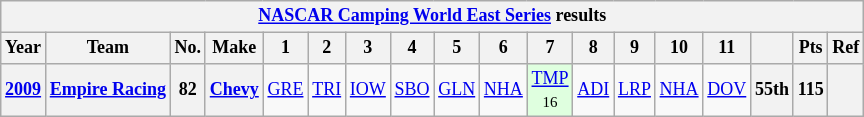<table class="wikitable" style="text-align:center; font-size:75%">
<tr>
<th colspan=45><a href='#'>NASCAR Camping World East Series</a> results</th>
</tr>
<tr>
<th>Year</th>
<th>Team</th>
<th>No.</th>
<th>Make</th>
<th>1</th>
<th>2</th>
<th>3</th>
<th>4</th>
<th>5</th>
<th>6</th>
<th>7</th>
<th>8</th>
<th>9</th>
<th>10</th>
<th>11</th>
<th></th>
<th>Pts</th>
<th>Ref</th>
</tr>
<tr>
<th><a href='#'>2009</a></th>
<th><a href='#'>Empire Racing</a></th>
<th>82</th>
<th><a href='#'>Chevy</a></th>
<td><a href='#'>GRE</a></td>
<td><a href='#'>TRI</a></td>
<td><a href='#'>IOW</a></td>
<td><a href='#'>SBO</a></td>
<td><a href='#'>GLN</a></td>
<td><a href='#'>NHA</a></td>
<td style="background:#DFFFDF;"><a href='#'>TMP</a><br><small>16</small></td>
<td><a href='#'>ADI</a></td>
<td><a href='#'>LRP</a></td>
<td><a href='#'>NHA</a></td>
<td><a href='#'>DOV</a></td>
<th>55th</th>
<th>115</th>
<th></th>
</tr>
</table>
